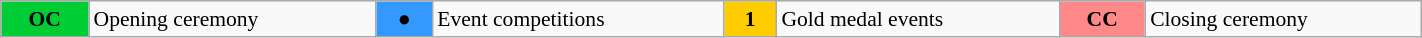<table class="wikitable" style="margin:0.5em auto; font-size:90%;position:relative;width:75%;">
<tr>
<td style="background-color:#00cc33;text-align:center;"> <strong>OC</strong> </td>
<td>Opening ceremony</td>
<td style="background-color:#3399ff;text-align:center;"> ● </td>
<td>Event competitions</td>
<td style="background-color:#ffcc00;text-align:center;"> <strong>1</strong> </td>
<td>Gold medal events</td>
<td style="background-color:#FF8888;text-align:center;"> <strong>CC</strong> </td>
<td>Closing ceremony</td>
</tr>
</table>
